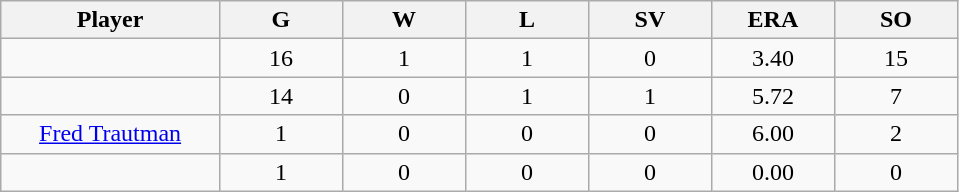<table class="wikitable sortable">
<tr>
<th bgcolor="#DDDDFF" width="16%">Player</th>
<th bgcolor="#DDDDFF" width="9%">G</th>
<th bgcolor="#DDDDFF" width="9%">W</th>
<th bgcolor="#DDDDFF" width="9%">L</th>
<th bgcolor="#DDDDFF" width="9%">SV</th>
<th bgcolor="#DDDDFF" width="9%">ERA</th>
<th bgcolor="#DDDDFF" width="9%">SO</th>
</tr>
<tr align="center">
<td></td>
<td>16</td>
<td>1</td>
<td>1</td>
<td>0</td>
<td>3.40</td>
<td>15</td>
</tr>
<tr align="center">
<td></td>
<td>14</td>
<td>0</td>
<td>1</td>
<td>1</td>
<td>5.72</td>
<td>7</td>
</tr>
<tr align="center">
<td><a href='#'>Fred Trautman</a></td>
<td>1</td>
<td>0</td>
<td>0</td>
<td>0</td>
<td>6.00</td>
<td>2</td>
</tr>
<tr align="center">
<td></td>
<td>1</td>
<td>0</td>
<td>0</td>
<td>0</td>
<td>0.00</td>
<td>0</td>
</tr>
</table>
